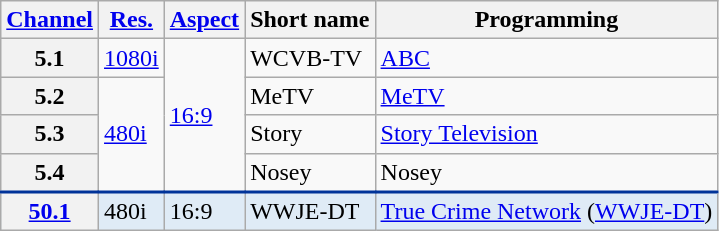<table class="wikitable">
<tr>
<th scope = "col"><a href='#'>Channel</a></th>
<th scope = "col"><a href='#'>Res.</a></th>
<th scope = "col"><a href='#'>Aspect</a></th>
<th scope = "col">Short name</th>
<th scope = "col">Programming</th>
</tr>
<tr>
<th scope = "row">5.1</th>
<td><a href='#'>1080i</a></td>
<td rowspan=4><a href='#'>16:9</a></td>
<td>WCVB-TV</td>
<td><a href='#'>ABC</a></td>
</tr>
<tr>
<th scope = "row">5.2</th>
<td rowspan=3><a href='#'>480i</a></td>
<td>MeTV</td>
<td><a href='#'>MeTV</a></td>
</tr>
<tr>
<th scope = "row">5.3</th>
<td>Story</td>
<td><a href='#'>Story Television</a></td>
</tr>
<tr>
<th scope = "row">5.4</th>
<td>Nosey</td>
<td>Nosey</td>
</tr>
<tr style="background-color:#DFEBF6; border-top: 2px solid #003399;">
<th scope = "row"><a href='#'>50.1</a></th>
<td>480i</td>
<td>16:9</td>
<td>WWJE-DT</td>
<td><a href='#'>True Crime Network</a> (<a href='#'>WWJE-DT</a>)</td>
</tr>
</table>
